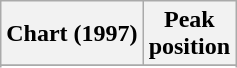<table class="wikitable sortable plainrowheaders">
<tr>
<th>Chart (1997)</th>
<th>Peak<br>position</th>
</tr>
<tr>
</tr>
<tr>
</tr>
<tr>
</tr>
<tr>
</tr>
</table>
